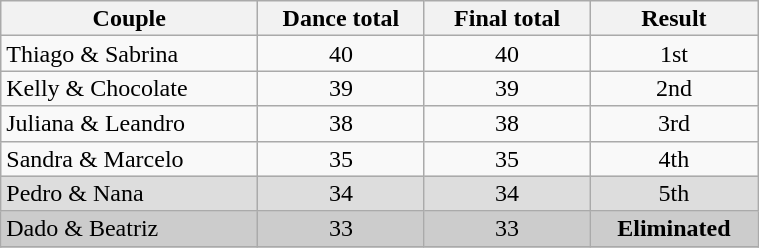<table class="wikitable" style="font-size:100%; line-height:16px; text-align:center" width="40%">
<tr>
<th width=120>Couple</th>
<th width=075>Dance total</th>
<th width=075>Final total</th>
<th width=075>Result</th>
</tr>
<tr>
<td align="left">Thiago & Sabrina</td>
<td>40</td>
<td>40</td>
<td>1st</td>
</tr>
<tr>
<td align="left">Kelly & Chocolate</td>
<td>39</td>
<td>39</td>
<td>2nd</td>
</tr>
<tr>
<td align="left">Juliana & Leandro</td>
<td>38</td>
<td>38</td>
<td>3rd</td>
</tr>
<tr>
<td align="left">Sandra & Marcelo</td>
<td>35</td>
<td>35</td>
<td>4th</td>
</tr>
<tr bgcolor="DDDDDD">
<td align="left">Pedro & Nana</td>
<td>34</td>
<td>34</td>
<td>5th</td>
</tr>
<tr bgcolor="CCCCCC">
<td align="left">Dado & Beatriz</td>
<td>33</td>
<td>33</td>
<td><strong>Eliminated</strong></td>
</tr>
<tr>
</tr>
</table>
